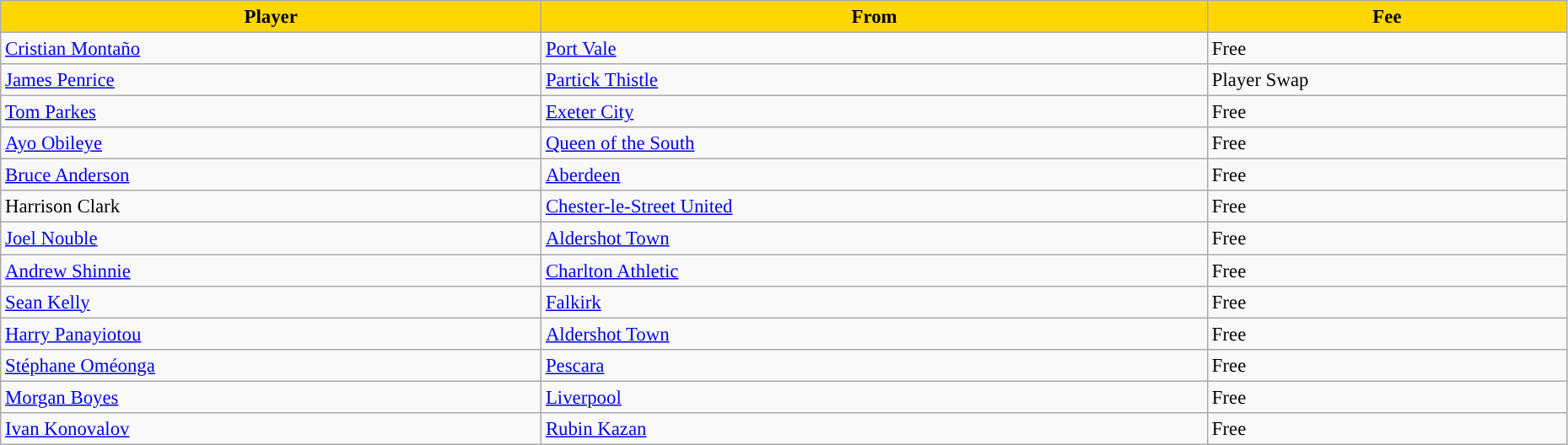<table class="wikitable" style="text-align:left; font-size:95%;width:98%;">
<tr>
<th style="background:gold; color:black;”">Player</th>
<th style="background:gold; color:black;”">From</th>
<th style="background:gold; color:black;”">Fee</th>
</tr>
<tr>
<td> <a href='#'>Cristian Montaño</a></td>
<td> <a href='#'>Port Vale</a></td>
<td>Free</td>
</tr>
<tr>
<td> <a href='#'>James Penrice</a></td>
<td> <a href='#'>Partick Thistle</a></td>
<td>Player Swap</td>
</tr>
<tr>
<td> <a href='#'>Tom Parkes</a></td>
<td> <a href='#'>Exeter City</a></td>
<td>Free</td>
</tr>
<tr>
<td> <a href='#'>Ayo Obileye</a></td>
<td> <a href='#'>Queen of the South</a></td>
<td>Free</td>
</tr>
<tr>
<td> <a href='#'>Bruce Anderson</a></td>
<td> <a href='#'>Aberdeen</a></td>
<td>Free</td>
</tr>
<tr>
<td> Harrison Clark</td>
<td> <a href='#'>Chester-le-Street United</a></td>
<td>Free</td>
</tr>
<tr>
<td> <a href='#'>Joel Nouble</a></td>
<td> <a href='#'>Aldershot Town</a></td>
<td>Free</td>
</tr>
<tr>
<td> <a href='#'>Andrew Shinnie</a></td>
<td> <a href='#'>Charlton Athletic</a></td>
<td>Free</td>
</tr>
<tr>
<td> <a href='#'>Sean Kelly</a></td>
<td> <a href='#'>Falkirk</a></td>
<td>Free</td>
</tr>
<tr>
<td> <a href='#'>Harry Panayiotou</a></td>
<td> <a href='#'>Aldershot Town</a></td>
<td>Free</td>
</tr>
<tr>
<td> <a href='#'>Stéphane Oméonga</a></td>
<td> <a href='#'>Pescara</a></td>
<td>Free</td>
</tr>
<tr>
<td> <a href='#'>Morgan Boyes</a></td>
<td> <a href='#'>Liverpool</a></td>
<td>Free</td>
</tr>
<tr>
<td> <a href='#'>Ivan Konovalov</a></td>
<td> <a href='#'>Rubin Kazan</a></td>
<td>Free</td>
</tr>
</table>
